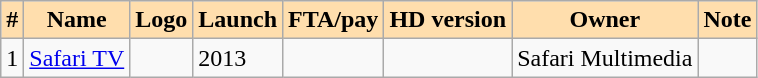<table class="wikitable sortable">
<tr>
<th style="background-color:navajowhite">#</th>
<th style="background-color:navajowhite">Name</th>
<th style="background-color:navajowhite">Logo</th>
<th style="background-color:navajowhite">Launch</th>
<th style="background-color:navajowhite">FTA/pay</th>
<th style="background-color:navajowhite">HD version</th>
<th style="background-color:navajowhite">Owner</th>
<th style="background-color:navajowhite">Note</th>
</tr>
<tr>
<td>1</td>
<td><a href='#'>Safari TV</a></td>
<td></td>
<td>2013</td>
<td></td>
<td></td>
<td>Safari Multimedia</td>
<td></td>
</tr>
</table>
